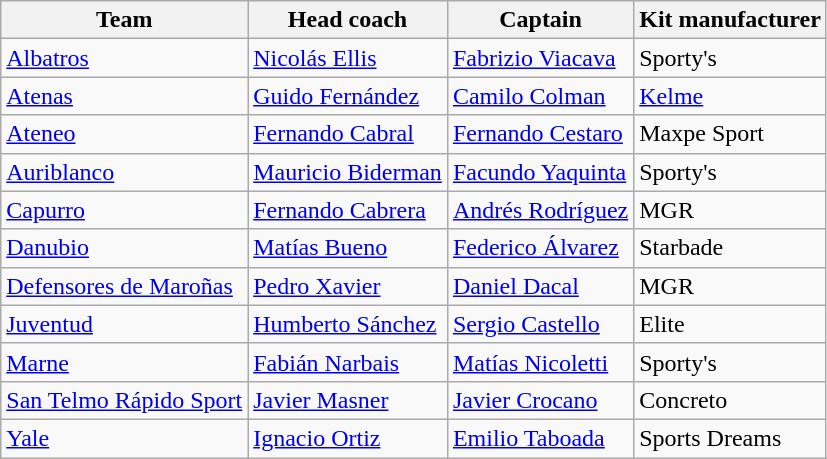<table class="wikitable sortable">
<tr>
<th>Team</th>
<th>Head coach</th>
<th>Captain</th>
<th>Kit manufacturer</th>
</tr>
<tr>
<td><a href='#'>Albatros</a></td>
<td> <a href='#'>Nicolás Ellis</a></td>
<td> <a href='#'>Fabrizio Viacava</a></td>
<td>Sporty's</td>
</tr>
<tr>
<td><a href='#'>Atenas</a></td>
<td> <a href='#'>Guido Fernández</a></td>
<td> <a href='#'>Camilo Colman</a></td>
<td><a href='#'>Kelme</a></td>
</tr>
<tr>
<td><a href='#'>Ateneo</a></td>
<td> <a href='#'>Fernando Cabral</a></td>
<td> <a href='#'>Fernando Cestaro</a></td>
<td>Maxpe Sport</td>
</tr>
<tr>
<td><a href='#'>Auriblanco</a></td>
<td> <a href='#'>Mauricio Biderman</a></td>
<td> <a href='#'>Facundo Yaquinta</a></td>
<td>Sporty's</td>
</tr>
<tr>
<td><a href='#'>Capurro</a></td>
<td> <a href='#'>Fernando Cabrera</a></td>
<td> <a href='#'>Andrés Rodríguez</a></td>
<td>MGR</td>
</tr>
<tr>
<td><a href='#'>Danubio</a></td>
<td> <a href='#'>Matías Bueno</a></td>
<td> <a href='#'>Federico Álvarez</a></td>
<td>Starbade</td>
</tr>
<tr>
<td><a href='#'>Defensores de Maroñas</a></td>
<td> <a href='#'>Pedro Xavier</a></td>
<td> <a href='#'>Daniel Dacal</a></td>
<td>MGR</td>
</tr>
<tr>
<td><a href='#'>Juventud</a></td>
<td> <a href='#'>Humberto Sánchez</a></td>
<td> <a href='#'>Sergio Castello</a></td>
<td>Elite</td>
</tr>
<tr>
<td><a href='#'>Marne</a></td>
<td> <a href='#'>Fabián Narbais</a></td>
<td> <a href='#'>Matías Nicoletti</a></td>
<td>Sporty's</td>
</tr>
<tr>
<td><a href='#'>San Telmo Rápido Sport</a></td>
<td> <a href='#'>Javier Masner</a></td>
<td> <a href='#'>Javier Crocano</a></td>
<td>Concreto</td>
</tr>
<tr>
<td><a href='#'>Yale</a></td>
<td> <a href='#'>Ignacio Ortiz</a></td>
<td> <a href='#'>Emilio Taboada</a></td>
<td>Sports Dreams</td>
</tr>
</table>
